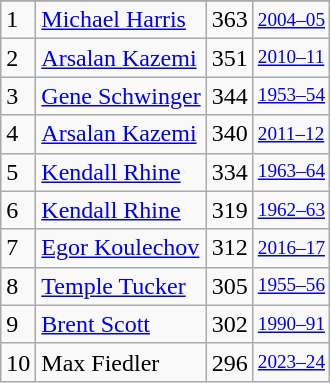<table class="wikitable">
<tr>
</tr>
<tr>
<td>1</td>
<td><a href='#'>Michael Harris</a></td>
<td>363</td>
<td style="font-size:80%;"><a href='#'>2004–05</a></td>
</tr>
<tr>
<td>2</td>
<td><a href='#'>Arsalan Kazemi</a></td>
<td>351</td>
<td style="font-size:80%;"><a href='#'>2010–11</a></td>
</tr>
<tr>
<td>3</td>
<td><a href='#'>Gene Schwinger</a></td>
<td>344</td>
<td style="font-size:80%;"><a href='#'>1953–54</a></td>
</tr>
<tr>
<td>4</td>
<td><a href='#'>Arsalan Kazemi</a></td>
<td>340</td>
<td style="font-size:80%;"><a href='#'>2011–12</a></td>
</tr>
<tr>
<td>5</td>
<td><a href='#'>Kendall Rhine</a></td>
<td>334</td>
<td style="font-size:80%;"><a href='#'>1963–64</a></td>
</tr>
<tr>
<td>6</td>
<td><a href='#'>Kendall Rhine</a></td>
<td>319</td>
<td style="font-size:80%;"><a href='#'>1962–63</a></td>
</tr>
<tr>
<td>7</td>
<td><a href='#'>Egor Koulechov</a></td>
<td>312</td>
<td style="font-size:80%;"><a href='#'>2016–17</a></td>
</tr>
<tr>
<td>8</td>
<td><a href='#'>Temple Tucker</a></td>
<td>305</td>
<td style="font-size:80%;"><a href='#'>1955–56</a></td>
</tr>
<tr>
<td>9</td>
<td><a href='#'>Brent Scott</a></td>
<td>302</td>
<td style="font-size:80%;"><a href='#'>1990–91</a></td>
</tr>
<tr>
<td>10</td>
<td>Max Fiedler</td>
<td>296</td>
<td style="font-size:80%;"><a href='#'>2023–24</a></td>
</tr>
</table>
